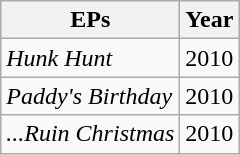<table class="wikitable">
<tr>
<th>EPs</th>
<th>Year</th>
</tr>
<tr>
<td><em>Hunk Hunt</em></td>
<td>2010</td>
</tr>
<tr>
<td><em>Paddy's Birthday</em></td>
<td>2010</td>
</tr>
<tr>
<td><em>...Ruin Christmas</em></td>
<td>2010</td>
</tr>
</table>
